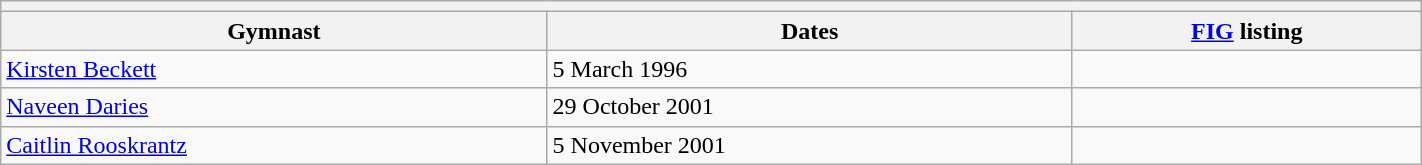<table class="wikitable mw-collapsible mw-collapsed" width="75%">
<tr>
<th colspan="3"></th>
</tr>
<tr>
<th>Gymnast</th>
<th>Dates</th>
<th><a href='#'>FIG</a> listing</th>
</tr>
<tr>
<td><a href='#'>Kirsten Beckett</a></td>
<td>5 March 1996</td>
<td></td>
</tr>
<tr>
<td><a href='#'>Naveen Daries</a></td>
<td>29 October 2001</td>
<td></td>
</tr>
<tr>
<td><a href='#'>Caitlin Rooskrantz</a></td>
<td>5 November 2001</td>
<td></td>
</tr>
</table>
